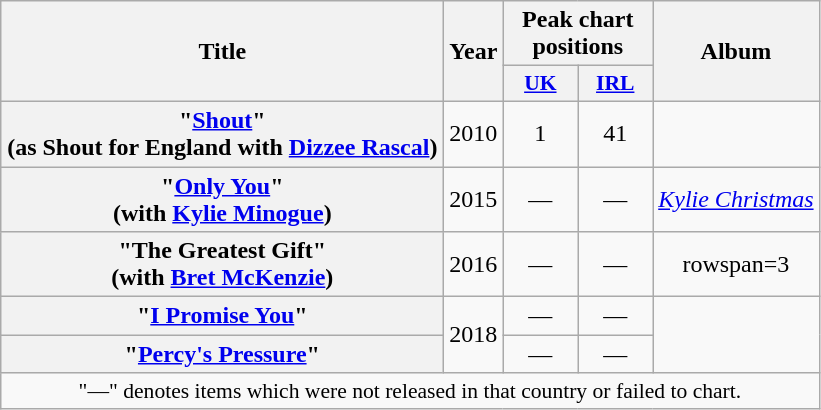<table class="wikitable plainrowheaders" style="text-align:center;">
<tr>
<th scope="col" rowspan="2" style="width:18em;">Title</th>
<th scope="col" rowspan="2">Year</th>
<th scope="col" colspan="2">Peak chart positions</th>
<th scope="col" rowspan="2">Album</th>
</tr>
<tr>
<th scope="col" style="width:3em;font-size:90%;"><a href='#'>UK</a></th>
<th scope="col" style="width:3em;font-size:90%;"><a href='#'>IRL</a><br></th>
</tr>
<tr>
<th scope="row">"<a href='#'>Shout</a>"<br><span>(as Shout for England with <a href='#'>Dizzee Rascal</a>)</span></th>
<td>2010</td>
<td>1</td>
<td>41</td>
<td></td>
</tr>
<tr>
<th scope="row">"<a href='#'>Only You</a>"<br><span>(with <a href='#'>Kylie Minogue</a>)</span></th>
<td>2015</td>
<td>—</td>
<td>—</td>
<td><em><a href='#'>Kylie Christmas</a></em></td>
</tr>
<tr>
<th scope="row">"The Greatest Gift"<br><span>(with <a href='#'>Bret McKenzie</a>)</span></th>
<td>2016</td>
<td>—</td>
<td>—</td>
<td>rowspan=3 </td>
</tr>
<tr>
<th scope="row">"<a href='#'>I Promise You</a>"<br><span></span></th>
<td rowspan=2>2018</td>
<td>—</td>
<td>—</td>
</tr>
<tr>
<th scope="row">"<a href='#'>Percy's Pressure</a>"<br><span></span></th>
<td>—</td>
<td>—</td>
</tr>
<tr>
<td colspan="5" style="text-align:center; font-size:90%;">"—" denotes items which were not released in that country or failed to chart.</td>
</tr>
</table>
